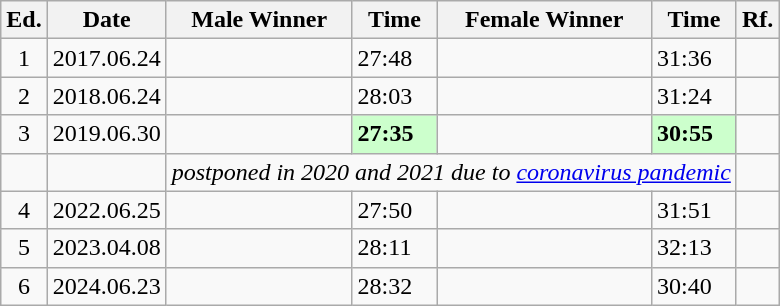<table class="wikitable sortable">
<tr>
<th class="unsortable">Ed.</th>
<th>Date</th>
<th>Male Winner</th>
<th>Time</th>
<th>Female Winner</th>
<th>Time</th>
<th class="unsortable">Rf.</th>
</tr>
<tr>
<td style="text-align:center;">1</td>
<td>2017.06.24</td>
<td></td>
<td>27:48</td>
<td></td>
<td>31:36</td>
<td></td>
</tr>
<tr>
<td style="text-align:center;">2</td>
<td>2018.06.24</td>
<td></td>
<td>28:03</td>
<td></td>
<td>31:24</td>
<td></td>
</tr>
<tr>
<td style="text-align:center;">3</td>
<td>2019.06.30</td>
<td></td>
<td style="background:#cfc;"><strong>27:35</strong></td>
<td></td>
<td style="background:#cfc;"><strong>30:55</strong></td>
<td></td>
</tr>
<tr>
<td></td>
<td></td>
<td colspan="4" style="text-align:center;" data-sort-value=""><em>postponed in 2020 and 2021 due to <a href='#'>coronavirus pandemic</a></em></td>
<td></td>
</tr>
<tr>
<td style="text-align:center;">4</td>
<td>2022.06.25</td>
<td></td>
<td>27:50</td>
<td></td>
<td>31:51</td>
<td></td>
</tr>
<tr>
<td style="text-align:center;">5</td>
<td>2023.04.08</td>
<td></td>
<td>28:11</td>
<td></td>
<td>32:13</td>
<td></td>
</tr>
<tr>
<td style="text-align:center;">6</td>
<td>2024.06.23</td>
<td></td>
<td>28:32</td>
<td></td>
<td>30:40</td>
<td></td>
</tr>
</table>
